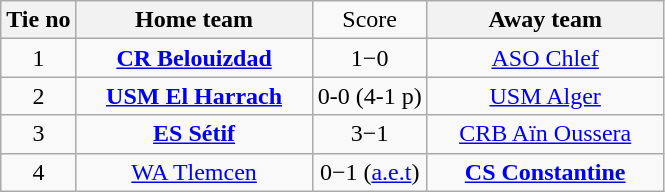<table class="wikitable" style="text-align:center">
<tr>
<th>Tie no</th>
<th style="width:150px;">Home team</th>
<td>Score</td>
<th style="width:150px;">Away team</th>
</tr>
<tr>
<td>1</td>
<td><strong><a href='#'>CR Belouizdad</a></strong></td>
<td>1−0</td>
<td><a href='#'>ASO Chlef</a></td>
</tr>
<tr>
<td>2</td>
<td><strong><a href='#'>USM El Harrach</a></strong></td>
<td>0-0 (4-1 p)</td>
<td><a href='#'>USM Alger</a></td>
</tr>
<tr>
<td>3</td>
<td><strong><a href='#'>ES Sétif</a></strong></td>
<td>3−1</td>
<td><a href='#'>CRB Aïn Oussera</a></td>
</tr>
<tr>
<td>4</td>
<td><a href='#'>WA Tlemcen</a></td>
<td>0−1 (<a href='#'>a.e.t</a>)</td>
<td><strong><a href='#'>CS Constantine</a></strong></td>
</tr>
</table>
